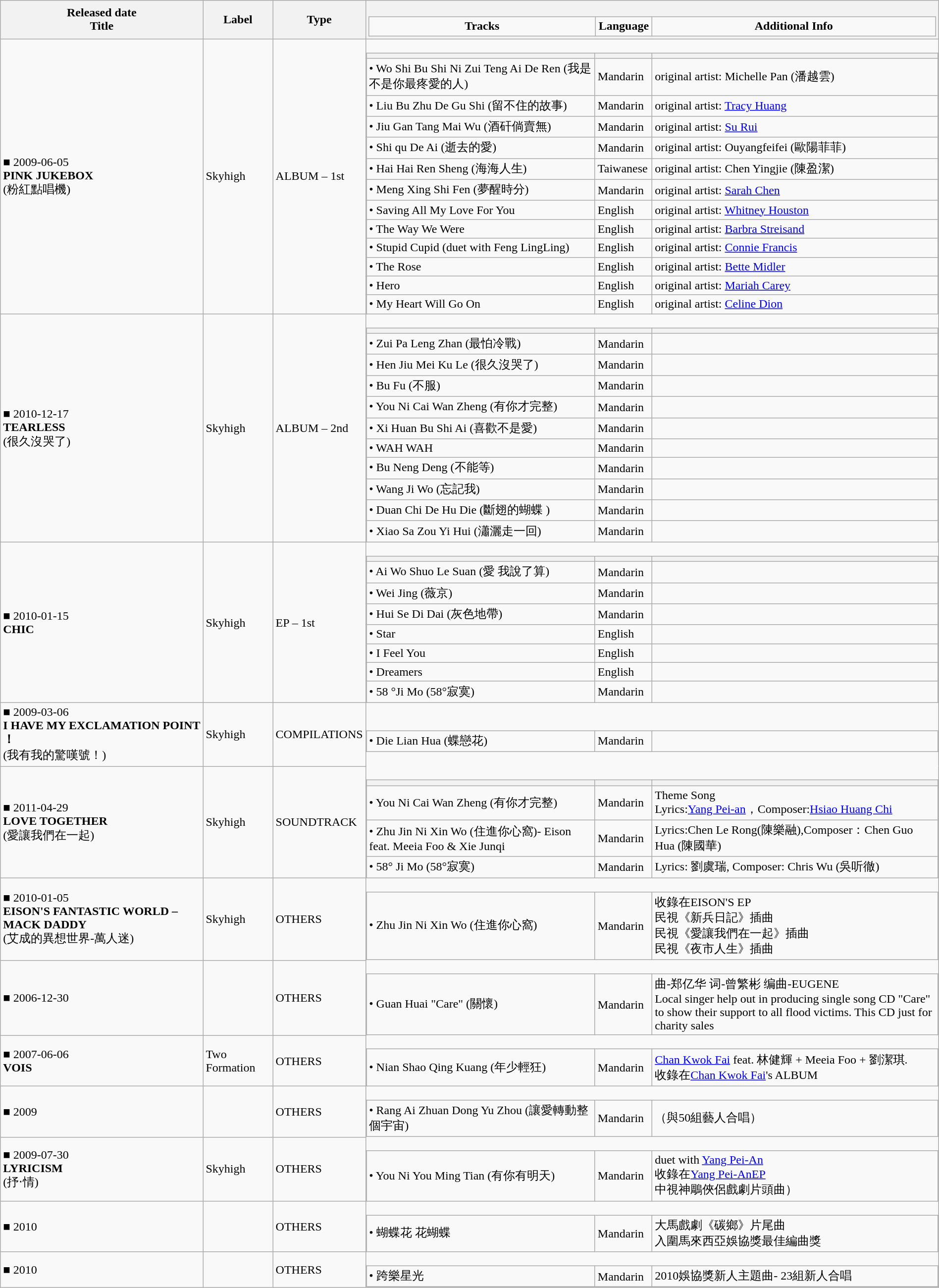<table class="wikitable sortable" style="align:left; margin:0; width:100%;">
<tr>
<th>Released date<br>Title</th>
<th>Label</th>
<th>Type</th>
<th class="unsortable"><br><table class="wikitable" style="margin:0; width:100%;">
<tr>
<td width=40%;>Tracks</td>
<td width=10%;>Language</td>
<td width=50%;>Additional Info</td>
</tr>
</table>
</th>
</tr>
<tr>
<td>■ 2009-06-05<br><strong> PINK JUKEBOX</strong><br>(粉紅點唱機)</td>
<td>Skyhigh</td>
<td>ALBUM – 1st</td>
<td style="padding:0; border:none;"><br><table class="wikitable collapsible collapsed" style="margin:0; width:100%;">
<tr>
<th width=40%;></th>
<th width=10%;></th>
<th width=50%;></th>
</tr>
<tr>
<td>• Wo Shi Bu Shi Ni Zui Teng Ai De Ren (我是不是你最疼愛的人)</td>
<td>Mandarin</td>
<td>original artist:  Michelle Pan (潘越雲)</td>
</tr>
<tr>
<td>• Liu Bu Zhu De Gu Shi (留不住的故事)</td>
<td>Mandarin</td>
<td>original artist: <a href='#'>Tracy Huang</a></td>
</tr>
<tr>
<td>• Jiu Gan Tang Mai Wu (酒矸倘賣無)</td>
<td>Mandarin</td>
<td>original artist: <a href='#'>Su Rui</a></td>
</tr>
<tr>
<td>• Shi qu De Ai (逝去的愛)</td>
<td>Mandarin</td>
<td>original artist: Ouyangfeifei (歐陽菲菲)</td>
</tr>
<tr>
<td>• Hai Hai Ren Sheng (海海人生)</td>
<td>Taiwanese</td>
<td>original artist: Chen Yingjie (陳盈潔)</td>
</tr>
<tr>
<td>• Meng Xing Shi Fen (夢醒時分)</td>
<td>Mandarin</td>
<td>original artist: <a href='#'>Sarah Chen</a></td>
</tr>
<tr>
<td>• Saving All My Love For You</td>
<td>English</td>
<td>original artist: <a href='#'>Whitney Houston</a></td>
</tr>
<tr>
<td>• The Way We Were</td>
<td>English</td>
<td>original artist: <a href='#'>Barbra Streisand</a></td>
</tr>
<tr>
<td>• Stupid Cupid (duet with Feng LingLing)</td>
<td>English</td>
<td>original artist: <a href='#'>Connie Francis</a></td>
</tr>
<tr>
<td>• The Rose</td>
<td>English</td>
<td>original artist: <a href='#'>Bette Midler</a></td>
</tr>
<tr>
<td>• Hero</td>
<td>English</td>
<td>original artist: <a href='#'>Mariah Carey</a></td>
</tr>
<tr>
<td>• My Heart Will Go On</td>
<td>English</td>
<td>original artist: <a href='#'>Celine Dion</a></td>
</tr>
</table>
</td>
</tr>
<tr>
<td>■ 2010-12-17 <br><strong>TEARLESS </strong><br>(很久沒哭了)</td>
<td>Skyhigh</td>
<td>ALBUM – 2nd</td>
<td style="padding:0; border:none;"><br><table class="wikitable collapsible collapsed" style="margin:0; width:100%;">
<tr>
<th width=40%;></th>
<th width=10%;></th>
<th width=50%;></th>
</tr>
<tr>
<td>• Zui Pa Leng Zhan (最怕冷戰)</td>
<td>Mandarin</td>
<td></td>
</tr>
<tr>
<td>• Hen Jiu Mei Ku Le (很久沒哭了)</td>
<td>Mandarin</td>
<td></td>
</tr>
<tr>
<td>• Bu Fu (不服)</td>
<td>Mandarin</td>
<td></td>
</tr>
<tr>
<td>• You Ni Cai Wan Zheng (有你才完整)</td>
<td>Mandarin</td>
<td></td>
</tr>
<tr>
<td>• Xi Huan Bu Shi Ai (喜歡不是愛)</td>
<td>Mandarin</td>
<td></td>
</tr>
<tr>
<td>• WAH WAH</td>
<td>Mandarin</td>
<td></td>
</tr>
<tr>
<td>• Bu Neng Deng (不能等)</td>
<td>Mandarin</td>
<td></td>
</tr>
<tr>
<td>• Wang Ji Wo (忘記我)</td>
<td>Mandarin</td>
<td></td>
</tr>
<tr>
<td>• Duan Chi De Hu Die (斷翅的蝴蝶 )</td>
<td>Mandarin</td>
<td></td>
</tr>
<tr>
<td>• Xiao Sa Zou Yi Hui (瀟灑走一回)</td>
<td>Mandarin</td>
<td></td>
</tr>
</table>
</td>
</tr>
<tr>
<td>■ 2010-01-15 <br><strong>CHIC </strong><br></td>
<td>Skyhigh</td>
<td>EP – 1st</td>
<td style="padding:0; border:none;"><br><table class="wikitable collapsible collapsed" style="margin:0; width:100%;">
<tr>
<th width=40%;></th>
<th width=10%;></th>
<th width=50%;></th>
</tr>
<tr>
<td>• Ai Wo Shuo Le Suan (愛 我說了算)</td>
<td>Mandarin</td>
<td></td>
</tr>
<tr>
<td>• Wei Jing (薇京)</td>
<td>Mandarin</td>
<td></td>
</tr>
<tr>
<td>• Hui Se Di Dai (灰色地帶)</td>
<td>Mandarin</td>
<td></td>
</tr>
<tr>
<td>• Star</td>
<td>English</td>
<td></td>
</tr>
<tr>
<td>• I Feel You</td>
<td>English</td>
<td></td>
</tr>
<tr>
<td>• Dreamers</td>
<td>English</td>
<td></td>
</tr>
<tr>
<td>• 58 °Ji Mo (58°寂寞)</td>
<td>Mandarin</td>
<td></td>
</tr>
</table>
</td>
</tr>
<tr>
<td>■ 2009-03-06 <br><strong>I HAVE MY EXCLAMATION POINT ！</strong><br>(我有我的驚嘆號！)</td>
<td>Skyhigh</td>
<td>COMPILATIONS</td>
<td style="padding:0; border:none;"><br><table class="wikitable" style="margin:0; width:100%;">
<tr>
<td width=40%;>• Die Lian Hua (蝶戀花)</td>
<td width=10%;>Mandarin</td>
<td width=50%;></td>
</tr>
</table>
</td>
</tr>
<tr>
<td>■ 2011-04-29<br><strong>LOVE TOGETHER</strong><br>(愛讓我們在一起)</td>
<td>Skyhigh</td>
<td>SOUNDTRACK</td>
<td style="padding:0; border:none;"><br><table class="wikitable collapsible collapsed" style="margin:0; width:100%;">
<tr>
<th width=40%;></th>
<th width=10%;></th>
<th width=50%;></th>
</tr>
<tr>
<td>• You Ni Cai Wan Zheng (有你才完整)</td>
<td>Mandarin</td>
<td>Theme Song<br>Lyrics:<a href='#'>Yang Pei-an</a>，Composer:<a href='#'>Hsiao Huang Chi</a></td>
</tr>
<tr>
<td>• Zhu Jin Ni Xin Wo (住進你心窩)- Eison feat. Meeia Foo & Xie Junqi</td>
<td>Mandarin</td>
<td>Lyrics:Chen Le Rong(陳樂融),Composer：Chen Guo Hua (陳國華)</td>
</tr>
<tr>
<td>• 58° Ji Mo (58°寂寞)</td>
<td>Mandarin</td>
<td>Lyrics: 劉虞瑞, Composer: Chris Wu (吳听徹)</td>
</tr>
</table>
</td>
</tr>
<tr>
<td>■ 2010-01-05<br><strong>EISON'S FANTASTIC WORLD – MACK DADDY</strong><br>(艾成的異想世界-萬人迷)</td>
<td>Skyhigh</td>
<td>OTHERS</td>
<td style="padding:0; border:none;"><br><table class="wikitable" style="margin:0; width:100%;">
<tr>
<td width=40%;>• Zhu Jin Ni Xin Wo (住進你心窩)</td>
<td width=10%;>Mandarin</td>
<td width=50%;>收錄在EISON'S EP<br>民視《新兵日記》插曲<br>民視《愛讓我們在一起》插曲<br>民視《夜市人生》插曲</td>
</tr>
</table>
</td>
</tr>
<tr>
<td>■ 2006-12-30</td>
<td></td>
<td>OTHERS</td>
<td style="padding:0; border:none;"><br><table class="wikitable" style="margin:0; width:100%;">
<tr>
<td width=40%;>• Guan Huai "Care" (關懷)</td>
<td width=10%;>Mandarin</td>
<td width=50%;>曲-郑亿华 词-曾繁彬 编曲-EUGENE <br>Local singer help out in producing single song CD "Care" to show their support to all flood victims. This CD just for charity sales</td>
</tr>
</table>
</td>
</tr>
<tr>
<td>■ 2007-06-06<br><strong>VOIS</strong></td>
<td>Two Formation</td>
<td>OTHERS</td>
<td style="padding:0; border:none;"><br><table class="wikitable" style="margin:0; width:100%;">
<tr>
<td width=40%;>• Nian Shao Qing Kuang (年少輕狂)</td>
<td width=10%;>Mandarin</td>
<td width=50%;><a href='#'>Chan Kwok Fai</a> feat. 林健輝 + Meeia Foo + 劉潔琪.<br>收錄在<a href='#'>Chan Kwok Fai</a>'s ALBUM</td>
</tr>
</table>
</td>
</tr>
<tr>
<td>■ 2009</td>
<td></td>
<td>OTHERS</td>
<td style="padding:0; border:none;"><br><table class="wikitable" style="margin:0; width:100%;">
<tr>
<td width=40%;>• Rang Ai Zhuan Dong Yu Zhou (讓愛轉動整個宇宙)</td>
<td width=10%;>Mandarin</td>
<td width=50%;>（與50組藝人合唱）</td>
</tr>
</table>
</td>
</tr>
<tr>
<td>■ 2009-07-30<br><strong>LYRICISM</strong><br> (抒‧情)</td>
<td>Skyhigh</td>
<td>OTHERS</td>
<td style="padding:0; border:none;"><br><table class="wikitable" style="margin:0; width:100%;">
<tr>
<td width=40%;>• You Ni You Ming Tian (有你有明天)</td>
<td width=10%;>Mandarin</td>
<td width=50%;>duet with <a href='#'>Yang Pei-An</a><br>收錄在<a href='#'>Yang Pei-AnEP</a><br> 中視神鵰俠侶戲劇片頭曲）</td>
</tr>
</table>
</td>
</tr>
<tr>
<td>■ 2010</td>
<td></td>
<td>OTHERS</td>
<td style="padding:0; border:none;"><br><table class="wikitable" style="margin:0; width:100%;">
<tr>
<td width=40%;>• 蝴蝶花 花蝴蝶</td>
<td width=10%;>Mandarin</td>
<td width=50%;>大馬戲劇《碳鄉》片尾曲<br>入圍馬來西亞娛協獎最佳編曲獎</td>
</tr>
</table>
</td>
</tr>
<tr>
<td>■ 2010</td>
<td></td>
<td>OTHERS</td>
<td style="padding:0; border:none;"><br><table class="wikitable" style="margin:0; width:100%;">
<tr>
<td width=40%;>• 跨樂星光</td>
<td width=10%;>Mandarin</td>
<td width=50%;>2010娛協獎新人主題曲- 23組新人合唱</td>
</tr>
</table>
</td>
</tr>
</table>
